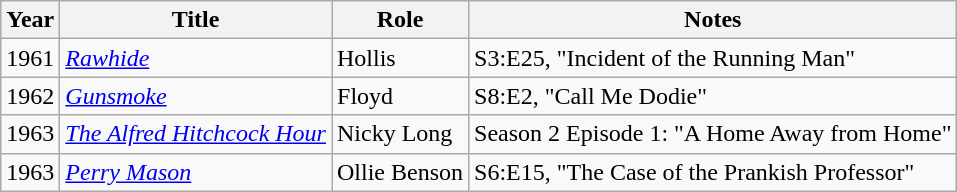<table class="wikitable">
<tr>
<th>Year</th>
<th>Title</th>
<th>Role</th>
<th>Notes</th>
</tr>
<tr>
<td>1961</td>
<td><em><a href='#'>Rawhide</a></em></td>
<td>Hollis</td>
<td>S3:E25, "Incident of the Running Man"</td>
</tr>
<tr>
<td>1962</td>
<td><em><a href='#'>Gunsmoke</a></em></td>
<td>Floyd</td>
<td>S8:E2, "Call Me Dodie"</td>
</tr>
<tr>
<td>1963</td>
<td><em><a href='#'>The Alfred Hitchcock Hour</a></em></td>
<td>Nicky Long</td>
<td>Season 2 Episode 1: "A Home Away from Home"</td>
</tr>
<tr>
<td>1963</td>
<td><a href='#'><em>Perry Mason</em></a></td>
<td>Ollie Benson</td>
<td>S6:E15, "The Case of the Prankish Professor"</td>
</tr>
</table>
